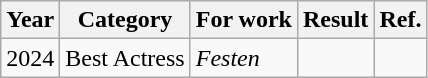<table class="wikitable sortable">
<tr>
<th>Year</th>
<th>Category</th>
<th>For work</th>
<th>Result</th>
<th>Ref.</th>
</tr>
<tr>
<td>2024</td>
<td>Best Actress</td>
<td><em>Festen</em></td>
<td></td>
<td></td>
</tr>
</table>
